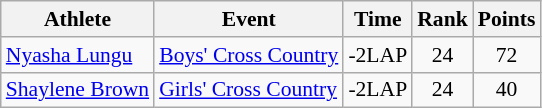<table class="wikitable" border="1" style="font-size:90%">
<tr>
<th>Athlete</th>
<th>Event</th>
<th>Time</th>
<th>Rank</th>
<th>Points</th>
</tr>
<tr>
<td><a href='#'>Nyasha Lungu</a></td>
<td><a href='#'>Boys' Cross Country</a></td>
<td align=center>-2LAP</td>
<td align=center>24</td>
<td align=center>72</td>
</tr>
<tr>
<td><a href='#'>Shaylene Brown</a></td>
<td><a href='#'>Girls' Cross Country</a></td>
<td align=center>-2LAP</td>
<td align=center>24</td>
<td align=center>40</td>
</tr>
</table>
